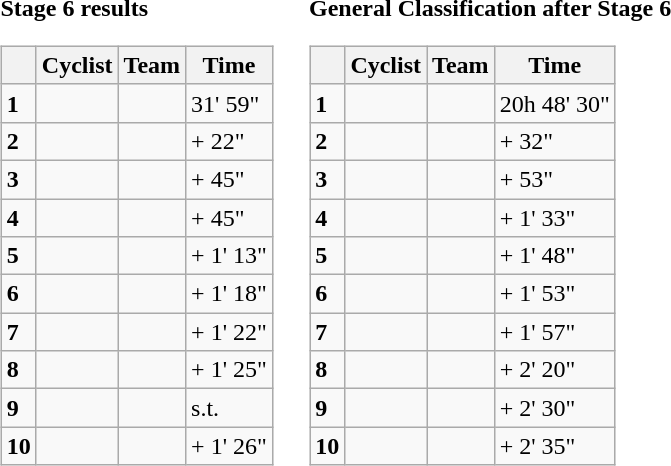<table>
<tr>
<td><strong>Stage 6 results</strong><br><table class="wikitable">
<tr>
<th></th>
<th>Cyclist</th>
<th>Team</th>
<th>Time</th>
</tr>
<tr>
<td><strong>1</strong></td>
<td> </td>
<td></td>
<td>31' 59"</td>
</tr>
<tr>
<td><strong>2</strong></td>
<td><del></del></td>
<td><del></del></td>
<td>+ 22"</td>
</tr>
<tr>
<td><strong>3</strong></td>
<td> </td>
<td></td>
<td>+ 45"</td>
</tr>
<tr>
<td><strong>4</strong></td>
<td></td>
<td></td>
<td>+ 45"</td>
</tr>
<tr>
<td><strong>5</strong></td>
<td></td>
<td></td>
<td>+ 1' 13"</td>
</tr>
<tr>
<td><strong>6</strong></td>
<td></td>
<td></td>
<td>+ 1' 18"</td>
</tr>
<tr>
<td><strong>7</strong></td>
<td></td>
<td></td>
<td>+ 1' 22"</td>
</tr>
<tr>
<td><strong>8</strong></td>
<td></td>
<td></td>
<td>+ 1' 25"</td>
</tr>
<tr>
<td><strong>9</strong></td>
<td></td>
<td></td>
<td>s.t.</td>
</tr>
<tr>
<td><strong>10</strong></td>
<td></td>
<td></td>
<td>+ 1' 26"</td>
</tr>
</table>
</td>
<td></td>
<td><strong>General Classification after Stage 6</strong><br><table class="wikitable">
<tr>
<th></th>
<th>Cyclist</th>
<th>Team</th>
<th>Time</th>
</tr>
<tr>
<td><strong>1</strong></td>
<td> </td>
<td></td>
<td>20h 48' 30"</td>
</tr>
<tr>
<td><strong>2</strong></td>
<td><del></del></td>
<td><del></del></td>
<td>+ 32"</td>
</tr>
<tr>
<td><strong>3</strong></td>
<td> </td>
<td></td>
<td>+ 53"</td>
</tr>
<tr>
<td><strong>4</strong></td>
<td></td>
<td></td>
<td>+ 1' 33"</td>
</tr>
<tr>
<td><strong>5</strong></td>
<td></td>
<td></td>
<td>+ 1' 48"</td>
</tr>
<tr>
<td><strong>6</strong></td>
<td></td>
<td></td>
<td>+ 1' 53"</td>
</tr>
<tr>
<td><strong>7</strong></td>
<td></td>
<td></td>
<td>+ 1' 57"</td>
</tr>
<tr>
<td><strong>8</strong></td>
<td></td>
<td></td>
<td>+ 2' 20"</td>
</tr>
<tr>
<td><strong>9</strong></td>
<td></td>
<td></td>
<td>+ 2' 30"</td>
</tr>
<tr>
<td><strong>10</strong></td>
<td></td>
<td></td>
<td>+ 2' 35"</td>
</tr>
</table>
</td>
</tr>
</table>
